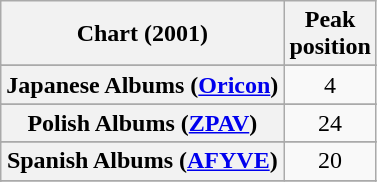<table class="wikitable sortable plainrowheaders" style="text-align:center">
<tr>
<th scope="col">Chart (2001)</th>
<th scope="col">Peak<br>position</th>
</tr>
<tr>
</tr>
<tr>
</tr>
<tr>
</tr>
<tr>
</tr>
<tr>
</tr>
<tr>
</tr>
<tr>
</tr>
<tr>
</tr>
<tr>
</tr>
<tr>
</tr>
<tr>
</tr>
<tr>
</tr>
<tr>
</tr>
<tr>
<th scope="row">Japanese Albums (<a href='#'>Oricon</a>)</th>
<td style="text-align:center;">4</td>
</tr>
<tr>
</tr>
<tr>
<th scope="row">Polish Albums (<a href='#'>ZPAV</a>)</th>
<td style="text-align:center;">24</td>
</tr>
<tr>
</tr>
<tr>
<th scope="row">Spanish Albums (<a href='#'>AFYVE</a>)</th>
<td align="center">20</td>
</tr>
<tr>
</tr>
<tr>
</tr>
<tr>
</tr>
<tr>
</tr>
<tr>
</tr>
</table>
